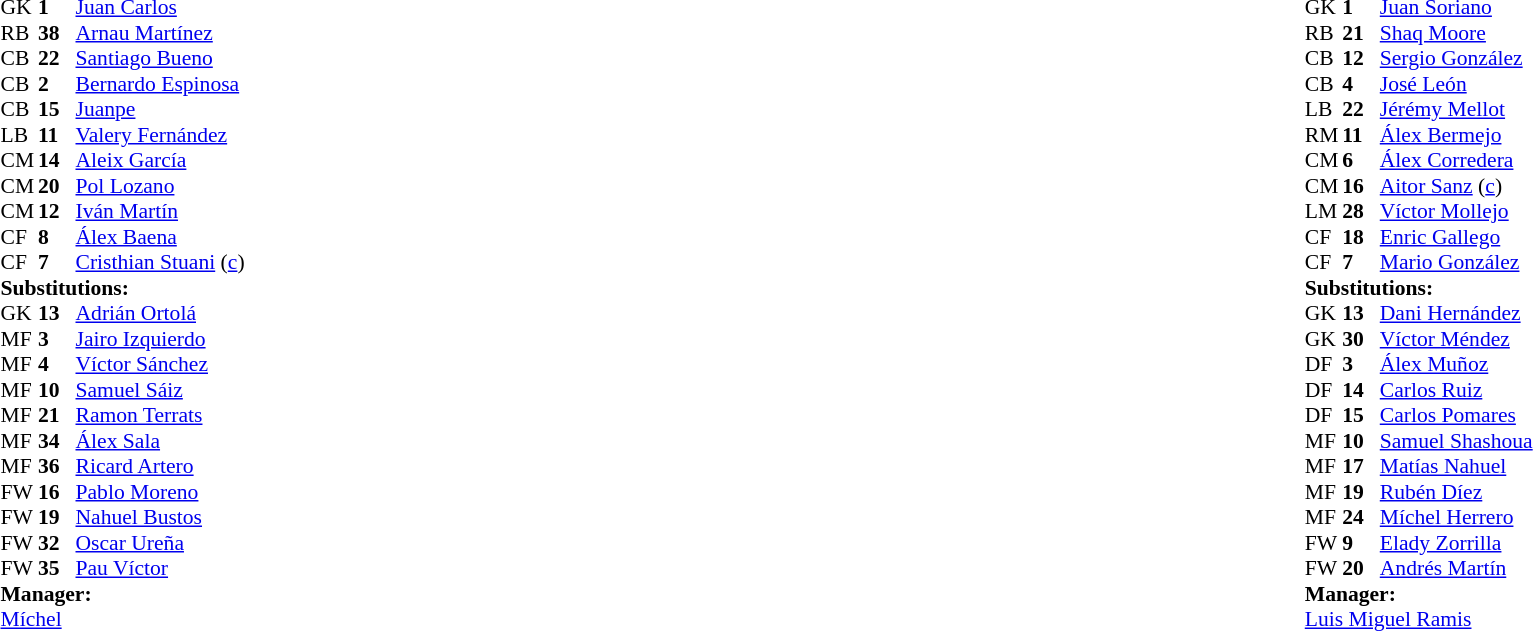<table width="100%">
<tr>
<td valign="top" width="50%"><br><table style="font-size: 90%" cellspacing="0" cellpadding="0">
<tr>
<th width="25"></th>
<th width="25"></th>
</tr>
<tr>
<td>GK</td>
<td><strong>1</strong></td>
<td> <a href='#'>Juan Carlos</a></td>
</tr>
<tr>
<td>RB</td>
<td><strong>38</strong></td>
<td> <a href='#'>Arnau Martínez</a></td>
</tr>
<tr>
<td>CB</td>
<td><strong>22</strong></td>
<td> <a href='#'>Santiago Bueno</a></td>
</tr>
<tr>
<td>CB</td>
<td><strong>2</strong></td>
<td> <a href='#'>Bernardo Espinosa</a></td>
</tr>
<tr>
<td>CB</td>
<td><strong>15</strong></td>
<td> <a href='#'>Juanpe</a></td>
<td></td>
<td></td>
</tr>
<tr>
<td>LB</td>
<td><strong>11</strong></td>
<td> <a href='#'>Valery Fernández</a></td>
<td></td>
<td></td>
</tr>
<tr>
<td>CM</td>
<td><strong>14</strong></td>
<td> <a href='#'>Aleix García</a></td>
<td></td>
<td></td>
</tr>
<tr>
<td>CM</td>
<td><strong>20</strong></td>
<td> <a href='#'>Pol Lozano</a></td>
<td></td>
</tr>
<tr>
<td>CM</td>
<td><strong>12</strong></td>
<td> <a href='#'>Iván Martín</a></td>
</tr>
<tr>
<td>CF</td>
<td><strong>8</strong></td>
<td> <a href='#'>Álex Baena</a></td>
<td></td>
<td></td>
</tr>
<tr>
<td>CF</td>
<td><strong>7</strong></td>
<td> <a href='#'>Cristhian Stuani</a> (<a href='#'>c</a>)</td>
<td></td>
<td></td>
</tr>
<tr>
<td colspan=3><strong>Substitutions:</strong></td>
</tr>
<tr>
<td>GK</td>
<td><strong>13</strong></td>
<td> <a href='#'>Adrián Ortolá</a></td>
</tr>
<tr>
<td>MF</td>
<td><strong>3</strong></td>
<td> <a href='#'>Jairo Izquierdo</a></td>
<td></td>
<td></td>
</tr>
<tr>
<td>MF</td>
<td><strong>4</strong></td>
<td> <a href='#'>Víctor Sánchez</a></td>
</tr>
<tr>
<td>MF</td>
<td><strong>10</strong></td>
<td> <a href='#'>Samuel Sáiz</a></td>
<td></td>
<td></td>
</tr>
<tr>
<td>MF</td>
<td><strong>21</strong></td>
<td> <a href='#'>Ramon Terrats</a></td>
</tr>
<tr>
<td>MF</td>
<td><strong>34</strong></td>
<td> <a href='#'>Álex Sala</a></td>
</tr>
<tr>
<td>MF</td>
<td><strong>36</strong></td>
<td> <a href='#'>Ricard Artero</a></td>
<td></td>
<td></td>
</tr>
<tr>
<td>FW</td>
<td><strong>16</strong></td>
<td> <a href='#'>Pablo Moreno</a></td>
</tr>
<tr>
<td>FW</td>
<td><strong>19</strong></td>
<td> <a href='#'>Nahuel Bustos</a></td>
<td></td>
<td></td>
</tr>
<tr>
<td>FW</td>
<td><strong>32</strong></td>
<td> <a href='#'>Oscar Ureña</a></td>
<td></td>
<td></td>
</tr>
<tr>
<td>FW</td>
<td><strong>35</strong></td>
<td> <a href='#'>Pau Víctor</a></td>
</tr>
<tr>
<td colspan=3><strong>Manager:</strong></td>
</tr>
<tr>
<td colspan=3> <a href='#'>Míchel</a></td>
</tr>
</table>
</td>
<td valign="top"></td>
<td valign="top" width="50%"><br><table style="font-size: 90%" cellspacing="0" cellpadding="0" align="center">
<tr>
<th width=25></th>
<th width=25></th>
</tr>
<tr>
<td>GK</td>
<td><strong>1</strong></td>
<td> <a href='#'>Juan Soriano</a></td>
</tr>
<tr>
<td>RB</td>
<td><strong>21</strong></td>
<td> <a href='#'>Shaq Moore</a></td>
</tr>
<tr>
<td>CB</td>
<td><strong>12</strong></td>
<td> <a href='#'>Sergio González</a></td>
</tr>
<tr>
<td>CB</td>
<td><strong>4</strong></td>
<td> <a href='#'>José León</a></td>
</tr>
<tr>
<td>LB</td>
<td><strong>22</strong></td>
<td> <a href='#'>Jérémy Mellot</a></td>
</tr>
<tr>
<td>RM</td>
<td><strong>11</strong></td>
<td> <a href='#'>Álex Bermejo</a></td>
<td></td>
<td></td>
</tr>
<tr>
<td>CM</td>
<td><strong>6</strong></td>
<td> <a href='#'>Álex Corredera</a></td>
<td></td>
<td></td>
</tr>
<tr>
<td>CM</td>
<td><strong>16</strong></td>
<td> <a href='#'>Aitor Sanz</a> (<a href='#'>c</a>)</td>
</tr>
<tr>
<td>LM</td>
<td><strong>28</strong></td>
<td> <a href='#'>Víctor Mollejo</a></td>
<td></td>
<td></td>
</tr>
<tr>
<td>CF</td>
<td><strong>18</strong></td>
<td> <a href='#'>Enric Gallego</a></td>
</tr>
<tr>
<td>CF</td>
<td><strong>7</strong></td>
<td> <a href='#'>Mario González</a></td>
<td></td>
<td></td>
</tr>
<tr>
<td colspan=3><strong>Substitutions:</strong></td>
</tr>
<tr>
<td>GK</td>
<td><strong>13</strong></td>
<td> <a href='#'>Dani Hernández</a></td>
</tr>
<tr>
<td>GK</td>
<td><strong>30</strong></td>
<td> <a href='#'>Víctor Méndez</a></td>
</tr>
<tr>
<td>DF</td>
<td><strong>3</strong></td>
<td> <a href='#'>Álex Muñoz</a></td>
</tr>
<tr>
<td>DF</td>
<td><strong>14</strong></td>
<td> <a href='#'>Carlos Ruiz</a></td>
<td></td>
<td></td>
</tr>
<tr>
<td>DF</td>
<td><strong>15</strong></td>
<td> <a href='#'>Carlos Pomares</a></td>
<td></td>
<td></td>
</tr>
<tr>
<td>MF</td>
<td><strong>10</strong></td>
<td> <a href='#'>Samuel Shashoua</a></td>
</tr>
<tr>
<td>MF</td>
<td><strong>17</strong></td>
<td> <a href='#'>Matías Nahuel</a></td>
</tr>
<tr>
<td>MF</td>
<td><strong>19</strong></td>
<td> <a href='#'>Rubén Díez</a></td>
</tr>
<tr>
<td>MF</td>
<td><strong>24</strong></td>
<td> <a href='#'>Míchel Herrero</a></td>
</tr>
<tr>
<td>FW</td>
<td><strong>9</strong></td>
<td> <a href='#'>Elady Zorrilla</a></td>
<td></td>
<td></td>
</tr>
<tr>
<td>FW</td>
<td><strong>20</strong></td>
<td> <a href='#'>Andrés Martín</a></td>
<td></td>
<td></td>
</tr>
<tr>
<td colspan=3><strong>Manager:</strong></td>
</tr>
<tr>
<td colspan=3> <a href='#'>Luis Miguel Ramis</a></td>
</tr>
</table>
</td>
</tr>
</table>
